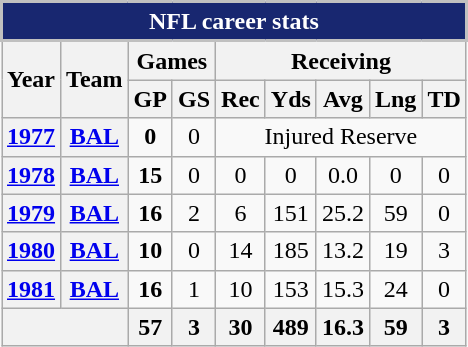<table class=wikitable style="text-align:center;">
<tr>
<th colspan="10" style="background: #182770; border: 2px solid silver; color:white;">NFL career stats</th>
</tr>
<tr>
<th rowspan="2">Year</th>
<th rowspan="2">Team</th>
<th colspan="2">Games</th>
<th colspan="5">Receiving</th>
</tr>
<tr>
<th>GP</th>
<th>GS</th>
<th>Rec</th>
<th>Yds</th>
<th>Avg</th>
<th>Lng</th>
<th>TD</th>
</tr>
<tr>
<th><a href='#'>1977</a></th>
<th><a href='#'>BAL</a></th>
<td><strong>0</strong></td>
<td>0</td>
<td colspan="5">Injured Reserve</td>
</tr>
<tr>
<th><a href='#'>1978</a></th>
<th><a href='#'>BAL</a></th>
<td><strong>15</strong></td>
<td>0</td>
<td>0</td>
<td>0</td>
<td>0.0</td>
<td>0</td>
<td>0</td>
</tr>
<tr>
<th><a href='#'>1979</a></th>
<th><a href='#'>BAL</a></th>
<td><strong>16</strong></td>
<td>2</td>
<td>6</td>
<td>151</td>
<td>25.2</td>
<td>59</td>
<td>0</td>
</tr>
<tr>
<th><a href='#'>1980</a></th>
<th><a href='#'>BAL</a></th>
<td><strong>10</strong></td>
<td>0</td>
<td>14</td>
<td>185</td>
<td>13.2</td>
<td>19</td>
<td>3</td>
</tr>
<tr>
<th><a href='#'>1981</a></th>
<th><a href='#'>BAL</a></th>
<td><strong>16</strong></td>
<td>1</td>
<td>10</td>
<td>153</td>
<td>15.3</td>
<td>24</td>
<td>0</td>
</tr>
<tr>
<th colspan="2"></th>
<th>57</th>
<th>3</th>
<th>30</th>
<th>489</th>
<th>16.3</th>
<th>59</th>
<th>3</th>
</tr>
</table>
